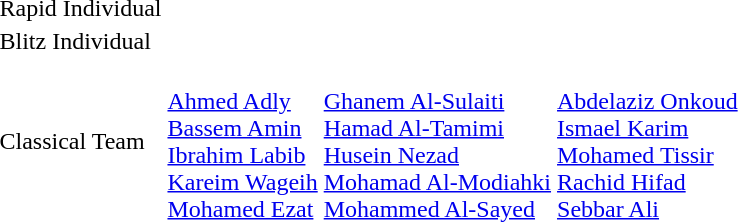<table>
<tr>
<td>Rapid Individual</td>
<td></td>
<td></td>
<td></td>
</tr>
<tr>
<td>Blitz Individual</td>
<td></td>
<td></td>
<td></td>
</tr>
<tr>
<td>Classical Team</td>
<td><br><a href='#'>Ahmed Adly</a><br><a href='#'>Bassem Amin</a><br><a href='#'>Ibrahim Labib</a><br><a href='#'>Kareim Wageih</a><br><a href='#'>Mohamed Ezat</a></td>
<td><br><a href='#'>Ghanem Al-Sulaiti</a><br><a href='#'>Hamad Al-Tamimi</a><br><a href='#'>Husein Nezad</a><br><a href='#'>Mohamad Al-Modiahki</a><br><a href='#'>Mohammed Al-Sayed</a></td>
<td><br><a href='#'>Abdelaziz Onkoud</a><br><a href='#'>Ismael Karim</a><br><a href='#'>Mohamed Tissir</a><br><a href='#'>Rachid Hifad</a><br><a href='#'>Sebbar Ali</a></td>
</tr>
</table>
